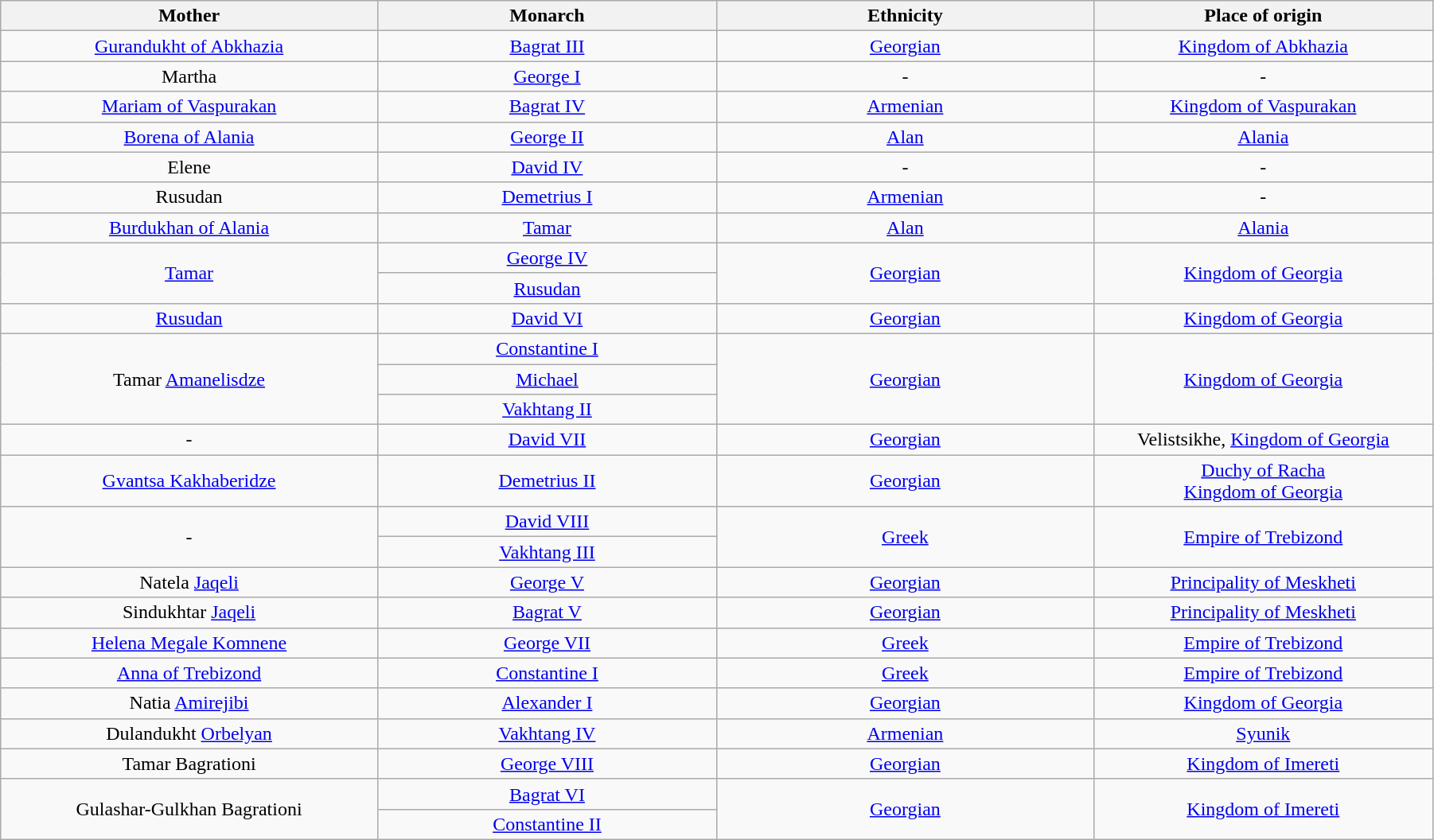<table width=95% class="wikitable">
<tr>
<th width = "10%">Mother</th>
<th width = "9%">Monarch</th>
<th width = "10%">Ethnicity</th>
<th width = "9%">Place of origin</th>
</tr>
<tr>
<td align="center"><a href='#'>Gurandukht of Abkhazia</a></td>
<td align="center"><a href='#'>Bagrat III</a></td>
<td align="center"><a href='#'>Georgian</a></td>
<td align="center"><a href='#'>Kingdom of Abkhazia</a></td>
</tr>
<tr>
<td align="center">Martha</td>
<td align="center"><a href='#'>George I</a></td>
<td align="center">-</td>
<td align="center">-</td>
</tr>
<tr>
<td align="center"><a href='#'>Mariam of Vaspurakan</a></td>
<td align="center"><a href='#'>Bagrat IV</a></td>
<td align="center"><a href='#'>Armenian</a></td>
<td align="center"><a href='#'>Kingdom of Vaspurakan</a></td>
</tr>
<tr>
<td align="center"><a href='#'>Borena of Alania</a></td>
<td align="center"><a href='#'>George II</a></td>
<td align="center"><a href='#'>Alan</a></td>
<td align="center"><a href='#'>Alania</a></td>
</tr>
<tr>
<td align="center">Elene</td>
<td align="center"><a href='#'>David IV</a></td>
<td align="center">-</td>
<td align="center">-</td>
</tr>
<tr>
<td align="center">Rusudan</td>
<td align="center"><a href='#'>Demetrius I</a></td>
<td align="center"><a href='#'>Armenian</a></td>
<td align="center">-</td>
</tr>
<tr>
<td align="center"><a href='#'>Burdukhan of Alania</a></td>
<td align="center"><a href='#'>Tamar</a></td>
<td align="center"><a href='#'>Alan</a></td>
<td align="center"><a href='#'>Alania</a></td>
</tr>
<tr>
<td align="center" rowspan="2"><a href='#'>Tamar</a></td>
<td align="center"><a href='#'>George IV</a></td>
<td align="center" rowspan="2"><a href='#'>Georgian</a></td>
<td align="center" rowspan="2"><a href='#'>Kingdom of Georgia</a></td>
</tr>
<tr>
<td align="center"><a href='#'>Rusudan</a></td>
</tr>
<tr>
<td align="center"><a href='#'>Rusudan</a></td>
<td align="center"><a href='#'>David VI</a></td>
<td align="center"><a href='#'>Georgian</a></td>
<td align="center"><a href='#'>Kingdom of Georgia</a></td>
</tr>
<tr>
<td align="center" rowspan="3">Tamar <a href='#'>Amanelisdze</a></td>
<td align="center"><a href='#'>Constantine I</a></td>
<td align="center" rowspan="3"><a href='#'>Georgian</a></td>
<td align="center" rowspan="3"><a href='#'>Kingdom of Georgia</a></td>
</tr>
<tr>
<td align="center"><a href='#'>Michael</a></td>
</tr>
<tr>
<td align="center"><a href='#'>Vakhtang II</a></td>
</tr>
<tr>
<td align="center">-</td>
<td align="center"><a href='#'>David VII</a></td>
<td align="center"><a href='#'>Georgian</a></td>
<td align="center">Velistsikhe, <a href='#'>Kingdom of Georgia</a></td>
</tr>
<tr>
<td align="center"><a href='#'>Gvantsa Kakhaberidze</a></td>
<td align="center"><a href='#'>Demetrius II</a></td>
<td align="center"><a href='#'>Georgian</a></td>
<td align="center"><a href='#'>Duchy of Racha</a> <br><a href='#'>Kingdom of Georgia</a></td>
</tr>
<tr>
<td align="center" rowspan="2">-</td>
<td align="center"><a href='#'>David VIII</a></td>
<td align="center" rowspan="2"><a href='#'>Greek</a></td>
<td align="center" rowspan="2"><a href='#'>Empire of Trebizond</a></td>
</tr>
<tr>
<td align="center"><a href='#'>Vakhtang III</a></td>
</tr>
<tr>
<td align="center">Natela <a href='#'>Jaqeli</a></td>
<td align="center"><a href='#'>George V</a></td>
<td align="center"><a href='#'>Georgian</a></td>
<td align="center"><a href='#'>Principality of Meskheti</a></td>
</tr>
<tr>
<td align="center">Sindukhtar <a href='#'>Jaqeli</a></td>
<td align="center"><a href='#'>Bagrat V</a></td>
<td align="center"><a href='#'>Georgian</a></td>
<td align="center"><a href='#'>Principality of Meskheti</a></td>
</tr>
<tr>
<td align="center"><a href='#'>Helena Megale Komnene</a></td>
<td align="center"><a href='#'>George VII</a></td>
<td align="center"><a href='#'>Greek</a></td>
<td align="center"><a href='#'>Empire of Trebizond</a></td>
</tr>
<tr>
<td align="center"><a href='#'>Anna of Trebizond</a></td>
<td align="center"><a href='#'>Constantine I</a></td>
<td align="center"><a href='#'>Greek</a></td>
<td align="center"><a href='#'>Empire of Trebizond</a></td>
</tr>
<tr>
<td align="center">Natia <a href='#'>Amirejibi</a></td>
<td align="center"><a href='#'>Alexander I</a></td>
<td align="center"><a href='#'>Georgian</a></td>
<td align="center"><a href='#'>Kingdom of Georgia</a></td>
</tr>
<tr>
<td align="center">Dulandukht <a href='#'>Orbelyan</a></td>
<td align="center"><a href='#'>Vakhtang IV</a></td>
<td align="center"><a href='#'>Armenian</a></td>
<td align="center"><a href='#'>Syunik</a></td>
</tr>
<tr>
<td align="center">Tamar Bagrationi</td>
<td align="center"><a href='#'>George VIII</a></td>
<td align="center"><a href='#'>Georgian</a></td>
<td align="center"><a href='#'>Kingdom of Imereti</a></td>
</tr>
<tr>
<td align="center" rowspan="2">Gulashar-Gulkhan Bagrationi</td>
<td align="center"><a href='#'>Bagrat VI</a></td>
<td align="center" rowspan="2"><a href='#'>Georgian</a></td>
<td align="center" rowspan="2"><a href='#'>Kingdom of Imereti</a></td>
</tr>
<tr>
<td align="center"><a href='#'>Constantine II</a></td>
</tr>
</table>
